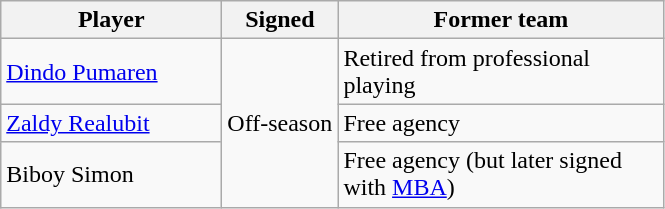<table class="wikitable sortable sortable">
<tr>
<th style="width:140px"><strong>Player</strong></th>
<th style="width:70px"><strong>Signed</strong></th>
<th style="width:210px"><strong>Former team</strong></th>
</tr>
<tr>
<td><a href='#'>Dindo Pumaren</a></td>
<td rowspan="3">Off-season</td>
<td>Retired from professional playing</td>
</tr>
<tr>
<td><a href='#'>Zaldy Realubit</a></td>
<td>Free agency</td>
</tr>
<tr>
<td>Biboy Simon</td>
<td>Free agency (but later signed with <a href='#'>MBA</a>)</td>
</tr>
</table>
